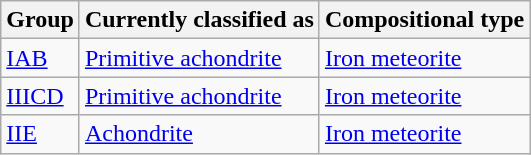<table class="wikitable" border="1">
<tr>
<th>Group</th>
<th>Currently classified as</th>
<th>Compositional type</th>
</tr>
<tr>
<td><a href='#'>IAB</a></td>
<td><a href='#'>Primitive achondrite</a></td>
<td><a href='#'>Iron meteorite</a></td>
</tr>
<tr>
<td><a href='#'>IIICD</a></td>
<td><a href='#'>Primitive achondrite</a></td>
<td><a href='#'>Iron meteorite</a></td>
</tr>
<tr>
<td><a href='#'>IIE</a></td>
<td><a href='#'>Achondrite</a></td>
<td><a href='#'>Iron meteorite</a></td>
</tr>
</table>
